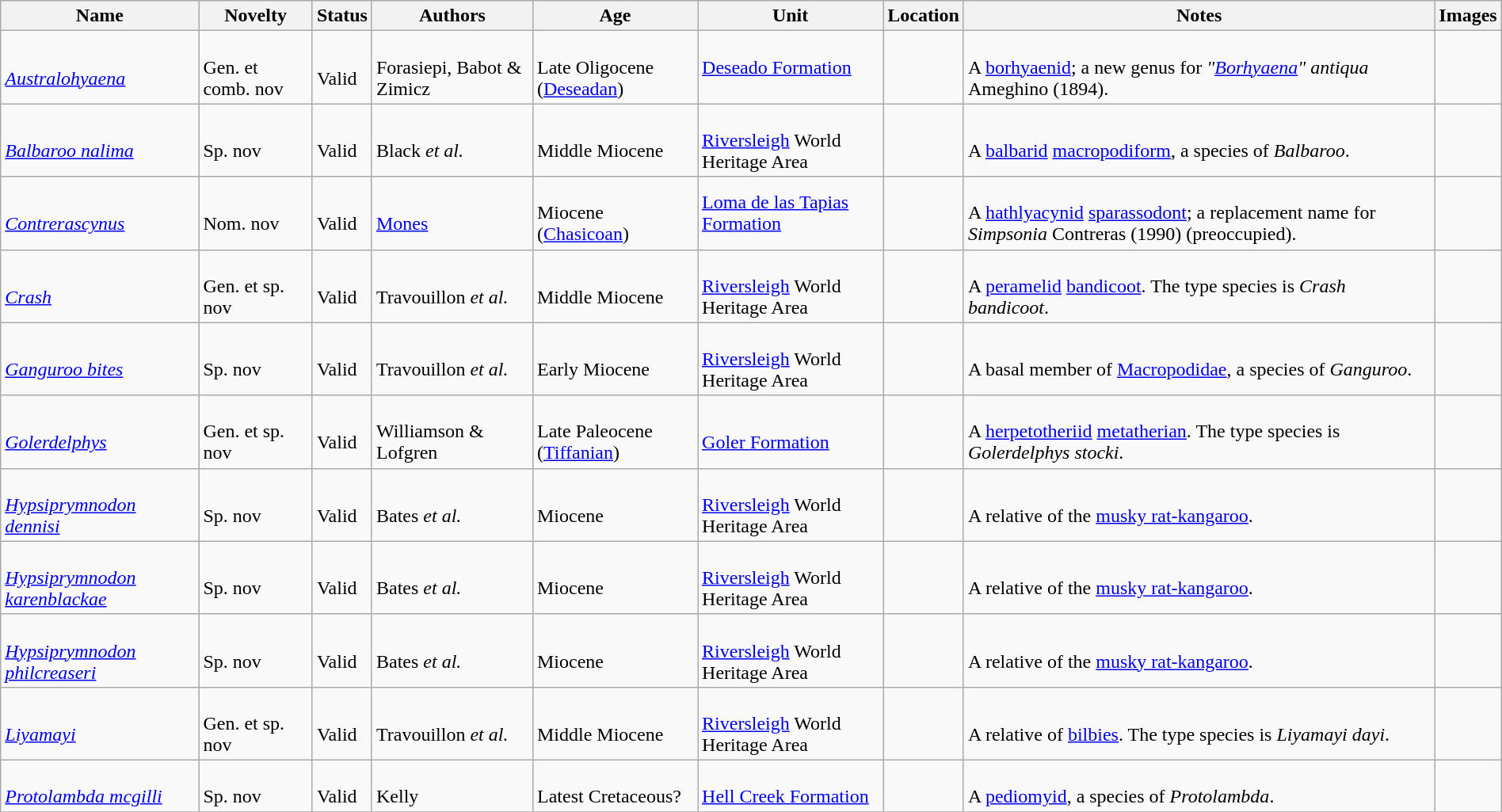<table class="wikitable sortable" align="center" width="100%">
<tr>
<th>Name</th>
<th>Novelty</th>
<th>Status</th>
<th>Authors</th>
<th>Age</th>
<th>Unit</th>
<th>Location</th>
<th>Notes</th>
<th>Images</th>
</tr>
<tr>
<td><br><em><a href='#'>Australohyaena</a></em></td>
<td><br>Gen. et comb. nov</td>
<td><br>Valid</td>
<td><br>Forasiepi, Babot & Zimicz</td>
<td><br>Late Oligocene (<a href='#'>Deseadan</a>)</td>
<td><a href='#'>Deseado Formation</a></td>
<td><br></td>
<td><br>A <a href='#'>borhyaenid</a>; a new genus for <em>"<a href='#'>Borhyaena</a>" antiqua</em> Ameghino (1894).</td>
<td></td>
</tr>
<tr>
<td><br><em><a href='#'>Balbaroo nalima</a></em></td>
<td><br>Sp. nov</td>
<td><br>Valid</td>
<td><br>Black <em>et al.</em></td>
<td><br>Middle Miocene</td>
<td><br><a href='#'>Riversleigh</a> World Heritage Area</td>
<td><br></td>
<td><br>A <a href='#'>balbarid</a> <a href='#'>macropodiform</a>, a species of <em>Balbaroo</em>.</td>
<td></td>
</tr>
<tr>
<td><br><em><a href='#'>Contrerascynus</a></em></td>
<td><br>Nom. nov</td>
<td><br>Valid</td>
<td><br><a href='#'>Mones</a></td>
<td><br>Miocene (<a href='#'>Chasicoan</a>)</td>
<td><a href='#'>Loma de las Tapias Formation</a></td>
<td><br></td>
<td><br>A <a href='#'>hathlyacynid</a> <a href='#'>sparassodont</a>; a replacement name for <em>Simpsonia</em> Contreras (1990) (preoccupied).</td>
<td></td>
</tr>
<tr>
<td><br><em><a href='#'>Crash</a></em></td>
<td><br>Gen. et sp. nov</td>
<td><br>Valid</td>
<td><br>Travouillon <em>et al.</em></td>
<td><br>Middle Miocene</td>
<td><br><a href='#'>Riversleigh</a> World Heritage Area</td>
<td><br></td>
<td><br>A <a href='#'>peramelid</a> <a href='#'>bandicoot</a>. The type species is <em>Crash bandicoot</em>.</td>
<td></td>
</tr>
<tr>
<td><br><em><a href='#'>Ganguroo bites</a></em></td>
<td><br>Sp. nov</td>
<td><br>Valid</td>
<td><br>Travouillon <em>et al.</em></td>
<td><br>Early Miocene</td>
<td><br><a href='#'>Riversleigh</a> World Heritage Area</td>
<td><br></td>
<td><br>A basal member of <a href='#'>Macropodidae</a>, a species of <em>Ganguroo</em>.</td>
<td></td>
</tr>
<tr>
<td><br><em><a href='#'>Golerdelphys</a></em></td>
<td><br>Gen. et sp. nov</td>
<td><br>Valid</td>
<td><br>Williamson & Lofgren</td>
<td><br>Late Paleocene (<a href='#'>Tiffanian</a>)</td>
<td><br><a href='#'>Goler Formation</a></td>
<td><br></td>
<td><br>A <a href='#'>herpetotheriid</a> <a href='#'>metatherian</a>. The type species is <em>Golerdelphys stocki</em>.</td>
<td></td>
</tr>
<tr>
<td><br><em><a href='#'>Hypsiprymnodon dennisi</a></em></td>
<td><br>Sp. nov</td>
<td><br>Valid</td>
<td><br>Bates <em>et al.</em></td>
<td><br>Miocene</td>
<td><br><a href='#'>Riversleigh</a> World Heritage Area</td>
<td><br></td>
<td><br>A relative of the <a href='#'>musky rat-kangaroo</a>.</td>
<td></td>
</tr>
<tr>
<td><br><em><a href='#'>Hypsiprymnodon karenblackae</a></em></td>
<td><br>Sp. nov</td>
<td><br>Valid</td>
<td><br>Bates <em>et al.</em></td>
<td><br>Miocene</td>
<td><br><a href='#'>Riversleigh</a> World Heritage Area</td>
<td><br></td>
<td><br>A relative of the <a href='#'>musky rat-kangaroo</a>.</td>
<td></td>
</tr>
<tr>
<td><br><em><a href='#'>Hypsiprymnodon philcreaseri</a></em></td>
<td><br>Sp. nov</td>
<td><br>Valid</td>
<td><br>Bates <em>et al.</em></td>
<td><br>Miocene</td>
<td><br><a href='#'>Riversleigh</a> World Heritage Area</td>
<td><br></td>
<td><br>A relative of the <a href='#'>musky rat-kangaroo</a>.</td>
<td></td>
</tr>
<tr>
<td><br><em><a href='#'>Liyamayi</a></em></td>
<td><br>Gen. et sp. nov</td>
<td><br>Valid</td>
<td><br>Travouillon <em>et al.</em></td>
<td><br>Middle Miocene</td>
<td><br><a href='#'>Riversleigh</a> World Heritage Area</td>
<td><br></td>
<td><br>A relative of <a href='#'>bilbies</a>. The type species is <em>Liyamayi dayi</em>.</td>
<td></td>
</tr>
<tr>
<td><br><em><a href='#'>Protolambda mcgilli</a></em></td>
<td><br>Sp. nov</td>
<td><br>Valid</td>
<td><br>Kelly</td>
<td><br>Latest Cretaceous?</td>
<td><br><a href='#'>Hell Creek Formation</a></td>
<td><br></td>
<td><br>A <a href='#'>pediomyid</a>, a species of <em>Protolambda</em>.</td>
<td></td>
</tr>
<tr>
</tr>
</table>
